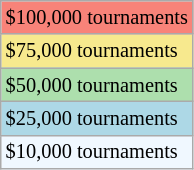<table class="wikitable" style="font-size:85%;">
<tr style="background:#f88379;">
<td>$100,000 tournaments</td>
</tr>
<tr style="background:#f7e98e;">
<td>$75,000 tournaments</td>
</tr>
<tr style="background:#addfad;">
<td>$50,000 tournaments</td>
</tr>
<tr style="background:lightblue;">
<td>$25,000 tournaments</td>
</tr>
<tr style="background:#f0f8ff;">
<td>$10,000 tournaments</td>
</tr>
</table>
